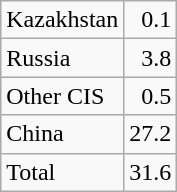<table class="wikitable">
<tr>
<td>Kazakhstan</td>
<td align="right">0.1</td>
</tr>
<tr>
<td>Russia</td>
<td align="right">3.8</td>
</tr>
<tr>
<td>Other CIS</td>
<td align="right">0.5</td>
</tr>
<tr>
<td>China</td>
<td align="right">27.2</td>
</tr>
<tr>
<td>Total</td>
<td align="right">31.6</td>
</tr>
</table>
